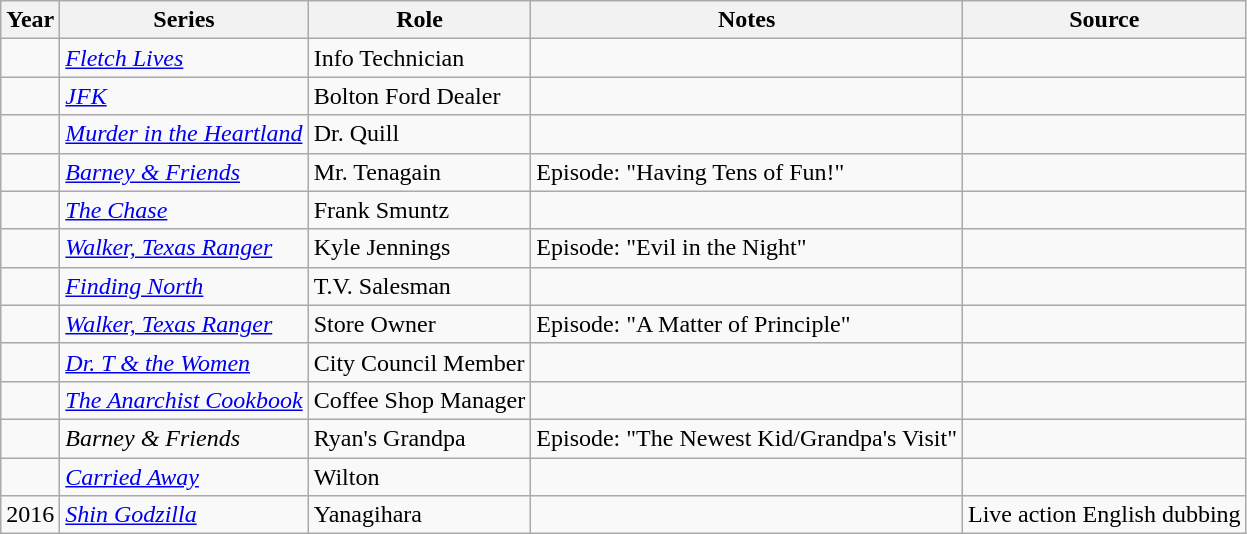<table class="wikitable sortable plainrowheaders">
<tr>
<th>Year</th>
<th>Series</th>
<th>Role</th>
<th class="unsortable">Notes</th>
<th class="unsortable">Source</th>
</tr>
<tr>
<td></td>
<td><em><a href='#'>Fletch Lives</a></em></td>
<td>Info Technician</td>
<td></td>
<td></td>
</tr>
<tr>
<td></td>
<td><em><a href='#'>JFK</a></em></td>
<td>Bolton Ford Dealer</td>
<td></td>
<td></td>
</tr>
<tr>
<td></td>
<td><em><a href='#'>Murder in the Heartland</a></em></td>
<td>Dr. Quill</td>
<td></td>
<td></td>
</tr>
<tr>
<td></td>
<td><em><a href='#'>Barney & Friends</a></em></td>
<td>Mr. Tenagain</td>
<td>Episode: "Having Tens of Fun!"</td>
<td></td>
</tr>
<tr>
<td></td>
<td><em><a href='#'>The Chase</a></em></td>
<td>Frank Smuntz</td>
<td></td>
<td></td>
</tr>
<tr>
<td></td>
<td><em><a href='#'>Walker, Texas Ranger</a></em></td>
<td>Kyle Jennings</td>
<td>Episode: "Evil in the Night"</td>
<td></td>
</tr>
<tr>
<td></td>
<td><em><a href='#'>Finding North</a></em></td>
<td>T.V. Salesman</td>
<td></td>
<td></td>
</tr>
<tr>
<td></td>
<td><em><a href='#'>Walker, Texas Ranger</a></em></td>
<td>Store Owner</td>
<td>Episode: "A Matter of Principle"</td>
<td></td>
</tr>
<tr>
<td></td>
<td><em><a href='#'>Dr. T & the Women</a></em></td>
<td>City Council Member</td>
<td></td>
<td></td>
</tr>
<tr>
<td></td>
<td><em><a href='#'>The Anarchist Cookbook</a></em></td>
<td>Coffee Shop Manager</td>
<td></td>
<td></td>
</tr>
<tr>
<td></td>
<td><em>Barney & Friends</em></td>
<td>Ryan's Grandpa</td>
<td>Episode: "The Newest Kid/Grandpa's Visit"</td>
</tr>
<tr>
<td></td>
<td><em><a href='#'>Carried Away</a></em></td>
<td>Wilton</td>
<td></td>
<td></td>
</tr>
<tr>
<td>2016</td>
<td><em><a href='#'>Shin Godzilla</a></em></td>
<td>Yanagihara</td>
<td></td>
<td>Live action English dubbing<br>
</td>
</tr>
</table>
